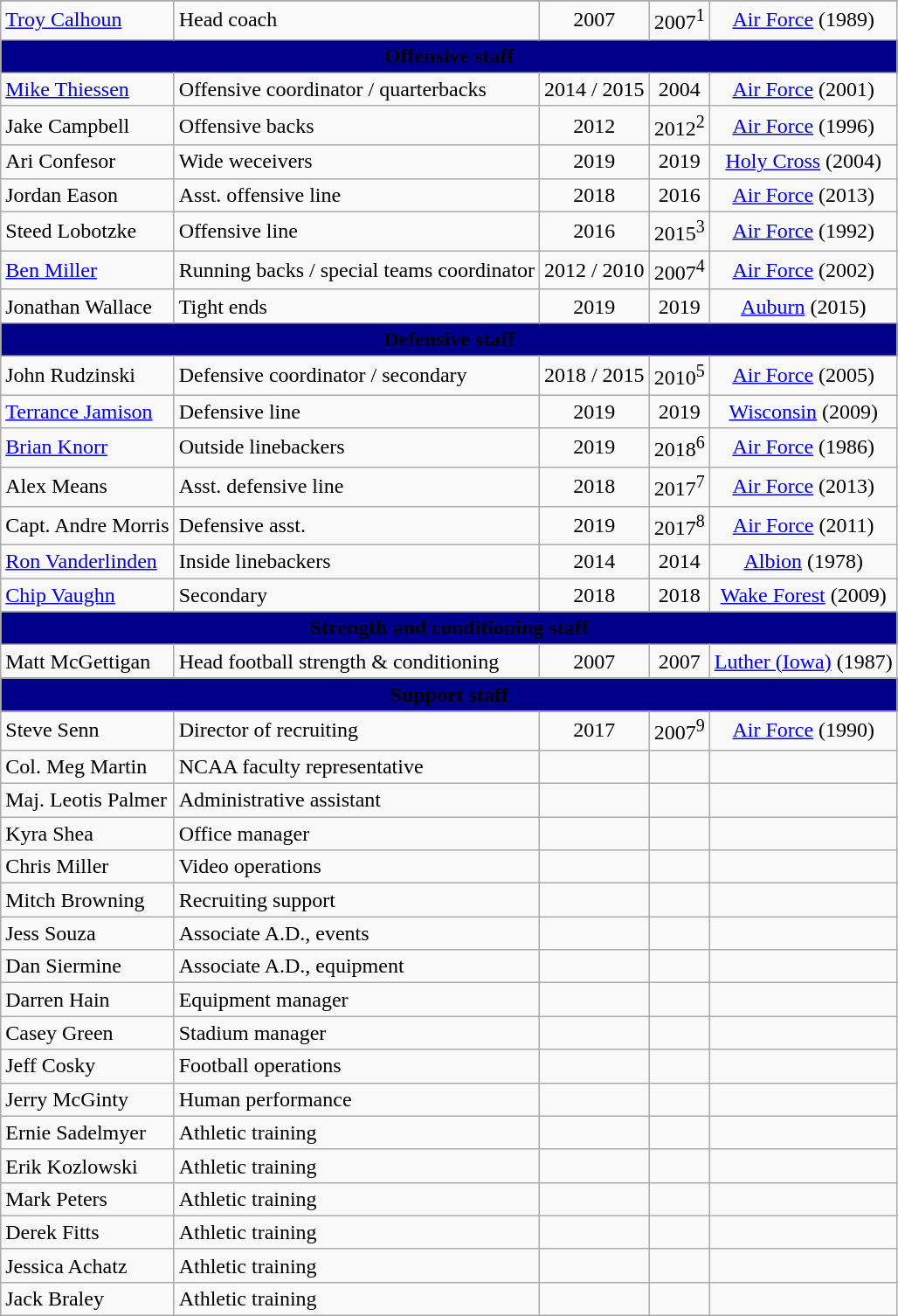<table class="wikitable">
<tr>
</tr>
<tr>
<td><a href='#'>Troy Calhoun</a></td>
<td>Head coach</td>
<td align=center>2007</td>
<td align=center>2007<sup>1</sup></td>
<td align=center><a href='#'>Air Force</a> (1989)</td>
</tr>
<tr>
<td colspan="5" style="background:#00008B; text-align: center"><span><strong>Offensive staff</strong></span></td>
</tr>
<tr>
<td><a href='#'>Mike Thiessen</a></td>
<td>Offensive coordinator / quarterbacks</td>
<td align=center>2014 / 2015</td>
<td align=center>2004</td>
<td align=center><a href='#'>Air Force</a> (2001)</td>
</tr>
<tr>
<td>Jake Campbell</td>
<td>Offensive backs</td>
<td align=center>2012</td>
<td align=center>2012<sup>2</sup></td>
<td align=center><a href='#'>Air Force</a> (1996)</td>
</tr>
<tr>
<td>Ari Confesor</td>
<td>Wide weceivers</td>
<td align=center>2019</td>
<td align=center>2019</td>
<td align=center><a href='#'>Holy Cross</a> (2004)</td>
</tr>
<tr>
<td>Jordan Eason</td>
<td>Asst. offensive line</td>
<td align=center>2018</td>
<td align=center>2016</td>
<td align=center><a href='#'>Air Force</a> (2013)</td>
</tr>
<tr>
<td>Steed Lobotzke</td>
<td>Offensive line</td>
<td align=center>2016</td>
<td align=center>2015<sup>3</sup></td>
<td align=center><a href='#'>Air Force</a> (1992)</td>
</tr>
<tr>
<td><a href='#'>Ben Miller</a></td>
<td>Running backs / special teams coordinator</td>
<td align=center>2012 / 2010</td>
<td align=center>2007<sup>4</sup></td>
<td align=center><a href='#'>Air Force</a> (2002)</td>
</tr>
<tr>
<td>Jonathan Wallace</td>
<td>Tight ends</td>
<td align=center>2019</td>
<td align=center>2019</td>
<td align=center><a href='#'>Auburn</a> (2015)</td>
</tr>
<tr>
<td colspan="5" style="background:#00008B; text-align: center"><span><strong>Defensive staff</strong></span></td>
</tr>
<tr>
<td>John Rudzinski</td>
<td>Defensive coordinator / secondary</td>
<td align=center>2018 / 2015</td>
<td align=center>2010<sup>5</sup></td>
<td align=center><a href='#'>Air Force</a> (2005)</td>
</tr>
<tr>
<td><a href='#'>Terrance Jamison</a></td>
<td>Defensive line</td>
<td align=center>2019</td>
<td align=center>2019</td>
<td align=center><a href='#'>Wisconsin</a> (2009)</td>
</tr>
<tr>
<td><a href='#'>Brian Knorr</a></td>
<td>Outside linebackers</td>
<td align=center>2019</td>
<td align=center>2018<sup>6</sup></td>
<td align=center><a href='#'>Air Force</a> (1986)</td>
</tr>
<tr>
<td>Alex Means</td>
<td>Asst. defensive line</td>
<td align=center>2018</td>
<td align=center>2017<sup>7</sup></td>
<td align=center><a href='#'>Air Force</a> (2013)</td>
</tr>
<tr>
<td>Capt. Andre Morris</td>
<td>Defensive asst.</td>
<td align=center>2019</td>
<td align=center>2017<sup>8</sup></td>
<td align=center><a href='#'>Air Force</a> (2011)</td>
</tr>
<tr>
<td><a href='#'>Ron Vanderlinden</a></td>
<td>Inside linebackers</td>
<td align=center>2014</td>
<td align=center>2014</td>
<td align=center><a href='#'>Albion</a> (1978)</td>
</tr>
<tr>
<td><a href='#'>Chip Vaughn</a></td>
<td>Secondary</td>
<td align=center>2018</td>
<td align=center>2018</td>
<td align=center><a href='#'>Wake Forest</a> (2009)</td>
</tr>
<tr>
<td colspan="5" style="background:#00008B; text-align: center"><span><strong>Strength and conditioning staff</strong></span></td>
</tr>
<tr>
<td>Matt McGettigan</td>
<td>Head football strength & conditioning</td>
<td align=center>2007</td>
<td align=center>2007</td>
<td align=center><a href='#'>Luther (Iowa)</a> (1987)</td>
</tr>
<tr>
<td colspan="5" style="background:#00008B; text-align: center"><span><strong>Support staff</strong></span></td>
</tr>
<tr>
<td>Steve Senn</td>
<td>Director of recruiting</td>
<td align=center>2017</td>
<td align=center>2007<sup>9</sup></td>
<td align=center><a href='#'>Air Force</a> (1990)</td>
</tr>
<tr>
<td>Col. Meg Martin</td>
<td>NCAA faculty representative</td>
<td align=center></td>
<td align=center></td>
<td align=center></td>
</tr>
<tr>
<td>Maj. Leotis Palmer</td>
<td>Administrative assistant</td>
<td align=center></td>
<td align=center></td>
<td align=center></td>
</tr>
<tr>
<td>Kyra Shea</td>
<td>Office manager</td>
<td align=center></td>
<td align=center></td>
<td align=center></td>
</tr>
<tr>
<td>Chris Miller</td>
<td>Video operations</td>
<td align=center></td>
<td align=center></td>
<td align=center></td>
</tr>
<tr>
<td>Mitch Browning</td>
<td>Recruiting support</td>
<td align=center></td>
<td align=center></td>
<td align=center></td>
</tr>
<tr>
<td>Jess Souza</td>
<td>Associate A.D., events</td>
<td align=center></td>
<td align=center></td>
<td align=center></td>
</tr>
<tr>
<td>Dan Siermine</td>
<td>Associate A.D., equipment</td>
<td align=center></td>
<td align=center></td>
<td align=center></td>
</tr>
<tr>
<td>Darren Hain</td>
<td>Equipment manager</td>
<td align=center></td>
<td align=center></td>
<td align=center></td>
</tr>
<tr>
<td>Casey Green</td>
<td>Stadium manager</td>
<td align=center></td>
<td align=center></td>
<td align=center></td>
</tr>
<tr>
<td>Jeff Cosky</td>
<td>Football operations</td>
<td align=center></td>
<td align=center></td>
<td align=center></td>
</tr>
<tr>
<td>Jerry McGinty</td>
<td>Human performance</td>
<td align=center></td>
<td align=center></td>
<td align=center></td>
</tr>
<tr>
<td>Ernie Sadelmyer</td>
<td>Athletic training</td>
<td align=center></td>
<td align=center></td>
<td align=center></td>
</tr>
<tr>
<td>Erik Kozlowski</td>
<td>Athletic training</td>
<td align=center></td>
<td align=center></td>
<td align=center></td>
</tr>
<tr>
<td>Mark Peters</td>
<td>Athletic training</td>
<td align=center></td>
<td align=center></td>
<td align=center></td>
</tr>
<tr>
<td>Derek Fitts</td>
<td>Athletic training</td>
<td align=center></td>
<td align=center></td>
<td align=center></td>
</tr>
<tr>
<td>Jessica Achatz</td>
<td>Athletic training</td>
<td align=center></td>
<td align=center></td>
<td align=center></td>
</tr>
<tr>
<td>Jack Braley</td>
<td>Athletic training</td>
<td align=center></td>
<td align=center></td>
<td align=center></td>
</tr>
</table>
